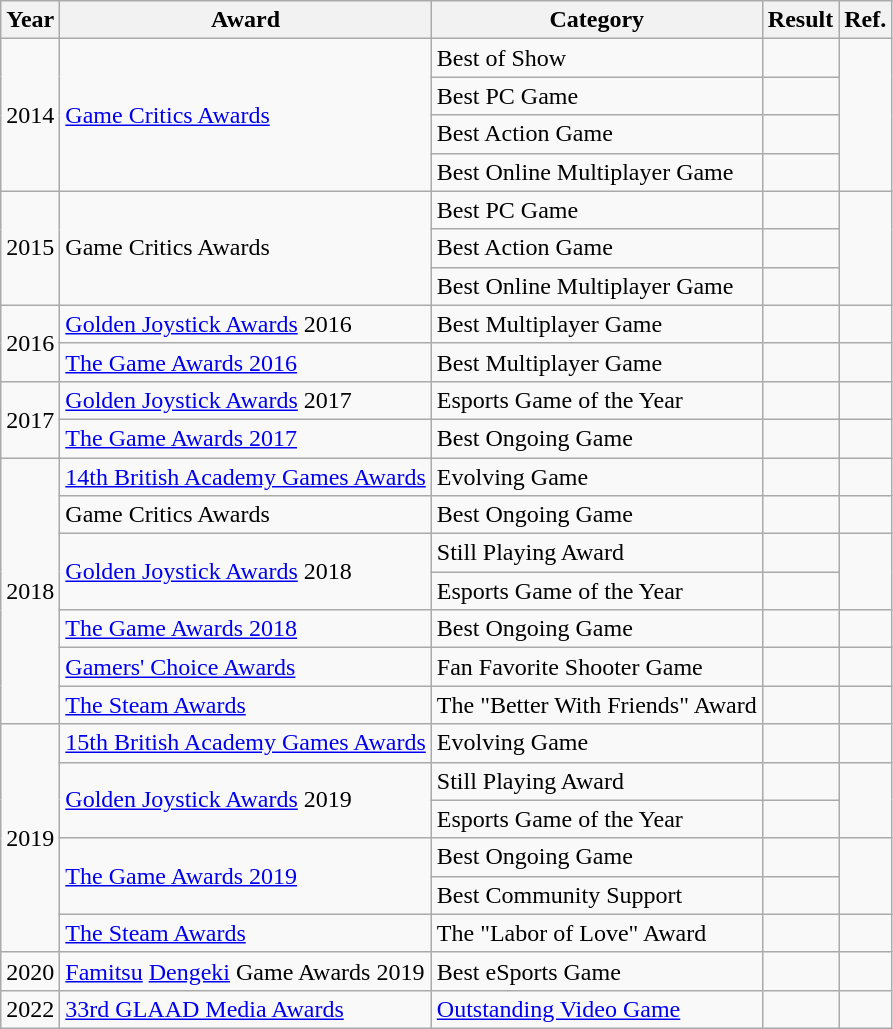<table class="wikitable sortable">
<tr>
<th>Year</th>
<th>Award</th>
<th>Category</th>
<th>Result</th>
<th>Ref.</th>
</tr>
<tr>
<td style="text-align:center;" rowspan="4">2014</td>
<td rowspan="4"><a href='#'>Game Critics Awards</a></td>
<td>Best of Show</td>
<td></td>
<td rowspan="4" style="text-align:center;"></td>
</tr>
<tr>
<td>Best PC Game</td>
<td></td>
</tr>
<tr>
<td>Best Action Game</td>
<td></td>
</tr>
<tr>
<td>Best Online Multiplayer Game</td>
<td></td>
</tr>
<tr>
<td rowspan="3" style="text-align:center;">2015</td>
<td rowspan="3">Game Critics Awards</td>
<td>Best PC Game</td>
<td></td>
<td rowspan="3" style="text-align:center;"></td>
</tr>
<tr>
<td>Best Action Game</td>
<td></td>
</tr>
<tr>
<td>Best Online Multiplayer Game</td>
<td></td>
</tr>
<tr>
<td style="text-align:center;" rowspan="2">2016</td>
<td><a href='#'>Golden Joystick Awards</a> 2016</td>
<td>Best Multiplayer Game</td>
<td></td>
<td style="text-align:center;"></td>
</tr>
<tr>
<td><a href='#'>The Game Awards 2016</a></td>
<td>Best Multiplayer Game</td>
<td></td>
<td style="text-align:center;"></td>
</tr>
<tr>
<td style="text-align:center;" rowspan="2">2017</td>
<td><a href='#'>Golden Joystick Awards</a> 2017</td>
<td>Esports Game of the Year</td>
<td></td>
<td style="text-align:center;"></td>
</tr>
<tr>
<td><a href='#'>The Game Awards 2017</a></td>
<td>Best Ongoing Game</td>
<td></td>
<td style="text-align:center;"></td>
</tr>
<tr>
<td rowspan="7">2018</td>
<td><a href='#'>14th British Academy Games Awards</a></td>
<td>Evolving Game</td>
<td></td>
<td style="text-align:center;"></td>
</tr>
<tr>
<td>Game Critics Awards</td>
<td>Best Ongoing Game</td>
<td></td>
<td style="text-align:center;"></td>
</tr>
<tr>
<td rowspan="2"><a href='#'>Golden Joystick Awards</a> 2018</td>
<td>Still Playing Award</td>
<td></td>
<td rowspan="2" style="text-align:center;"></td>
</tr>
<tr>
<td>Esports Game of the Year</td>
<td></td>
</tr>
<tr>
<td><a href='#'>The Game Awards 2018</a></td>
<td>Best Ongoing Game</td>
<td></td>
<td style="text-align:center;"></td>
</tr>
<tr>
<td><a href='#'>Gamers' Choice Awards</a></td>
<td>Fan Favorite Shooter Game</td>
<td></td>
<td style="text-align:center;"></td>
</tr>
<tr>
<td><a href='#'>The Steam Awards</a></td>
<td>The "Better With Friends" Award</td>
<td></td>
<td style="text-align:center;"></td>
</tr>
<tr>
<td rowspan="6">2019</td>
<td><a href='#'>15th British Academy Games Awards</a></td>
<td>Evolving Game</td>
<td></td>
<td style="text-align:center;"></td>
</tr>
<tr>
<td rowspan="2"><a href='#'>Golden Joystick Awards</a> 2019</td>
<td>Still Playing Award</td>
<td></td>
<td rowspan="2" style="text-align:center;"></td>
</tr>
<tr>
<td>Esports Game of the Year</td>
<td></td>
</tr>
<tr>
<td rowspan="2"><a href='#'>The Game Awards 2019</a></td>
<td>Best Ongoing Game</td>
<td></td>
<td rowspan="2" style="text-align:center;"></td>
</tr>
<tr>
<td>Best Community Support</td>
<td></td>
</tr>
<tr>
<td><a href='#'>The Steam Awards</a></td>
<td>The "Labor of Love" Award</td>
<td></td>
<td style="text-align:center;"></td>
</tr>
<tr>
<td style="text-align:center;" rowspan="1">2020</td>
<td><a href='#'>Famitsu</a> <a href='#'>Dengeki</a> Game Awards 2019</td>
<td>Best eSports Game</td>
<td></td>
<td style="text-align:center;"></td>
</tr>
<tr>
<td style="text-align:center;" rowspan="1">2022</td>
<td><a href='#'>33rd GLAAD Media Awards</a></td>
<td><a href='#'>Outstanding Video Game</a></td>
<td></td>
<td style="text-align:center;"></td>
</tr>
</table>
